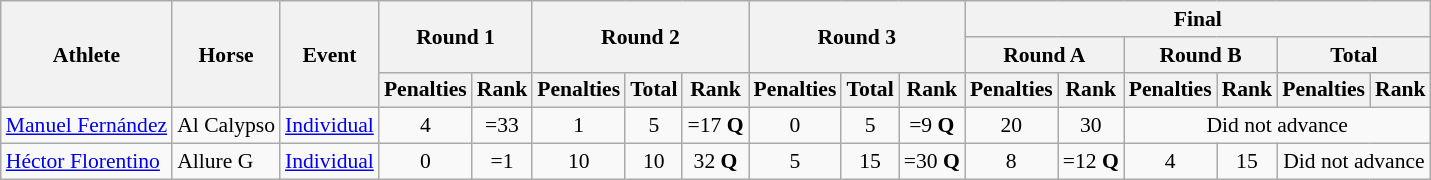<table class=wikitable style="font-size:90%">
<tr>
<th rowspan="3">Athlete</th>
<th rowspan="3">Horse</th>
<th rowspan="3">Event</th>
<th colspan="2" rowspan="2">Round 1</th>
<th colspan="3" rowspan="2">Round 2</th>
<th colspan="3" rowspan="2">Round 3</th>
<th colspan="6">Final</th>
</tr>
<tr>
<th colspan="2">Round A</th>
<th colspan="2">Round B</th>
<th colspan="2">Total</th>
</tr>
<tr>
<th>Penalties</th>
<th>Rank</th>
<th>Penalties</th>
<th>Total</th>
<th>Rank</th>
<th>Penalties</th>
<th>Total</th>
<th>Rank</th>
<th>Penalties</th>
<th>Rank</th>
<th>Penalties</th>
<th>Rank</th>
<th>Penalties</th>
<th>Rank</th>
</tr>
<tr>
<td><a href='#'>Manuel Fernández</a></td>
<td>Al Calypso</td>
<td><a href='#'>Individual</a></td>
<td align="center">4</td>
<td align="center">=33</td>
<td align="center">1</td>
<td align="center">5</td>
<td align="center">=17 <strong>Q</strong></td>
<td align="center">0</td>
<td align="center">5</td>
<td align="center">=9 <strong>Q</strong></td>
<td align="center">20</td>
<td align="center">30</td>
<td align="center" colspan=4>Did not advance</td>
</tr>
<tr>
<td><a href='#'>Héctor Florentino</a></td>
<td>Allure G</td>
<td><a href='#'>Individual</a></td>
<td align="center">0</td>
<td align="center">=1</td>
<td align="center">10</td>
<td align="center">10</td>
<td align="center">32  <strong>Q</strong></td>
<td align="center">5</td>
<td align="center">15</td>
<td align="center">=30 <strong>Q</strong></td>
<td align="center">8</td>
<td align="center">=12 <strong>Q</strong></td>
<td align="center">4</td>
<td align="center">15</td>
<td align="center" colspan=2>Did not advance</td>
</tr>
</table>
